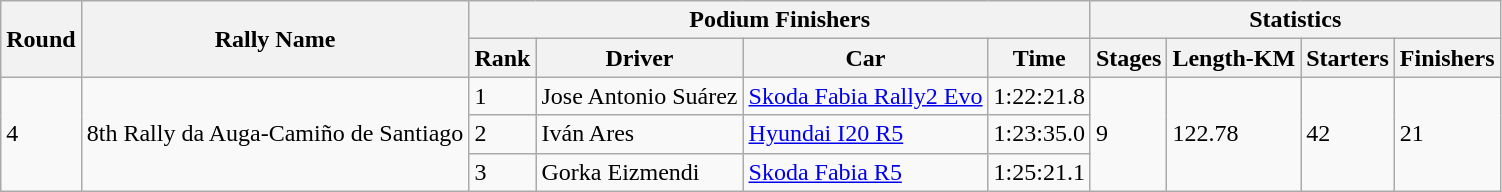<table class="wikitable">
<tr>
<th rowspan="2">Round</th>
<th rowspan="2">Rally Name</th>
<th colspan="4">Podium Finishers</th>
<th colspan="4">Statistics</th>
</tr>
<tr>
<th>Rank</th>
<th>Driver</th>
<th>Car</th>
<th>Time</th>
<th>Stages</th>
<th>Length-KM</th>
<th>Starters</th>
<th>Finishers</th>
</tr>
<tr>
<td rowspan="3">4</td>
<td rowspan="3"> 8th Rally da Auga-Camiño de Santiago</td>
<td>1</td>
<td> Jose Antonio Suárez</td>
<td><a href='#'>Skoda Fabia Rally2 Evo</a></td>
<td>1:22:21.8</td>
<td rowspan="3">9</td>
<td rowspan="3">122.78</td>
<td rowspan="3">42</td>
<td rowspan="3">21</td>
</tr>
<tr>
<td>2</td>
<td> Iván Ares</td>
<td><a href='#'>Hyundai I20 R5</a></td>
<td>1:23:35.0</td>
</tr>
<tr>
<td>3</td>
<td> Gorka Eizmendi</td>
<td><a href='#'>Skoda Fabia R5</a></td>
<td>1:25:21.1</td>
</tr>
</table>
